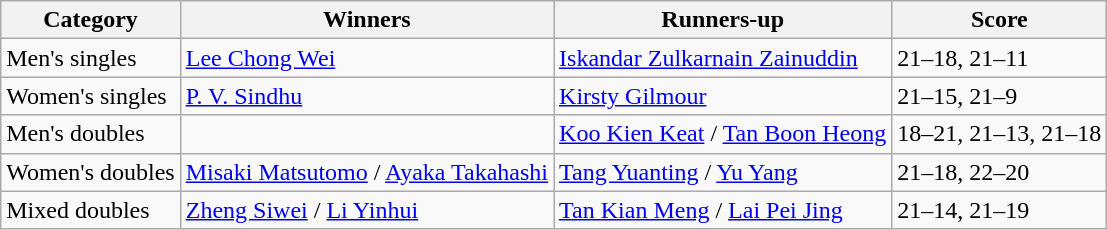<table class=wikitable style="white-space:nowrap;">
<tr>
<th>Category</th>
<th>Winners</th>
<th>Runners-up</th>
<th>Score</th>
</tr>
<tr>
<td>Men's singles</td>
<td> <a href='#'>Lee Chong Wei</a></td>
<td> <a href='#'>Iskandar Zulkarnain Zainuddin</a></td>
<td>21–18, 21–11</td>
</tr>
<tr>
<td>Women's singles</td>
<td> <a href='#'>P. V. Sindhu</a></td>
<td> <a href='#'>Kirsty Gilmour</a></td>
<td>21–15, 21–9</td>
</tr>
<tr>
<td>Men's doubles</td>
<td></td>
<td> <a href='#'>Koo Kien Keat</a> / <a href='#'>Tan Boon Heong</a></td>
<td>18–21, 21–13, 21–18</td>
</tr>
<tr>
<td>Women's doubles</td>
<td> <a href='#'>Misaki Matsutomo</a> / <a href='#'>Ayaka Takahashi</a></td>
<td> <a href='#'>Tang Yuanting</a> / <a href='#'>Yu Yang</a></td>
<td>21–18, 22–20</td>
</tr>
<tr>
<td>Mixed doubles</td>
<td> <a href='#'>Zheng Siwei</a> / <a href='#'>Li Yinhui</a></td>
<td> <a href='#'>Tan Kian Meng</a> / <a href='#'>Lai Pei Jing</a></td>
<td>21–14, 21–19</td>
</tr>
</table>
